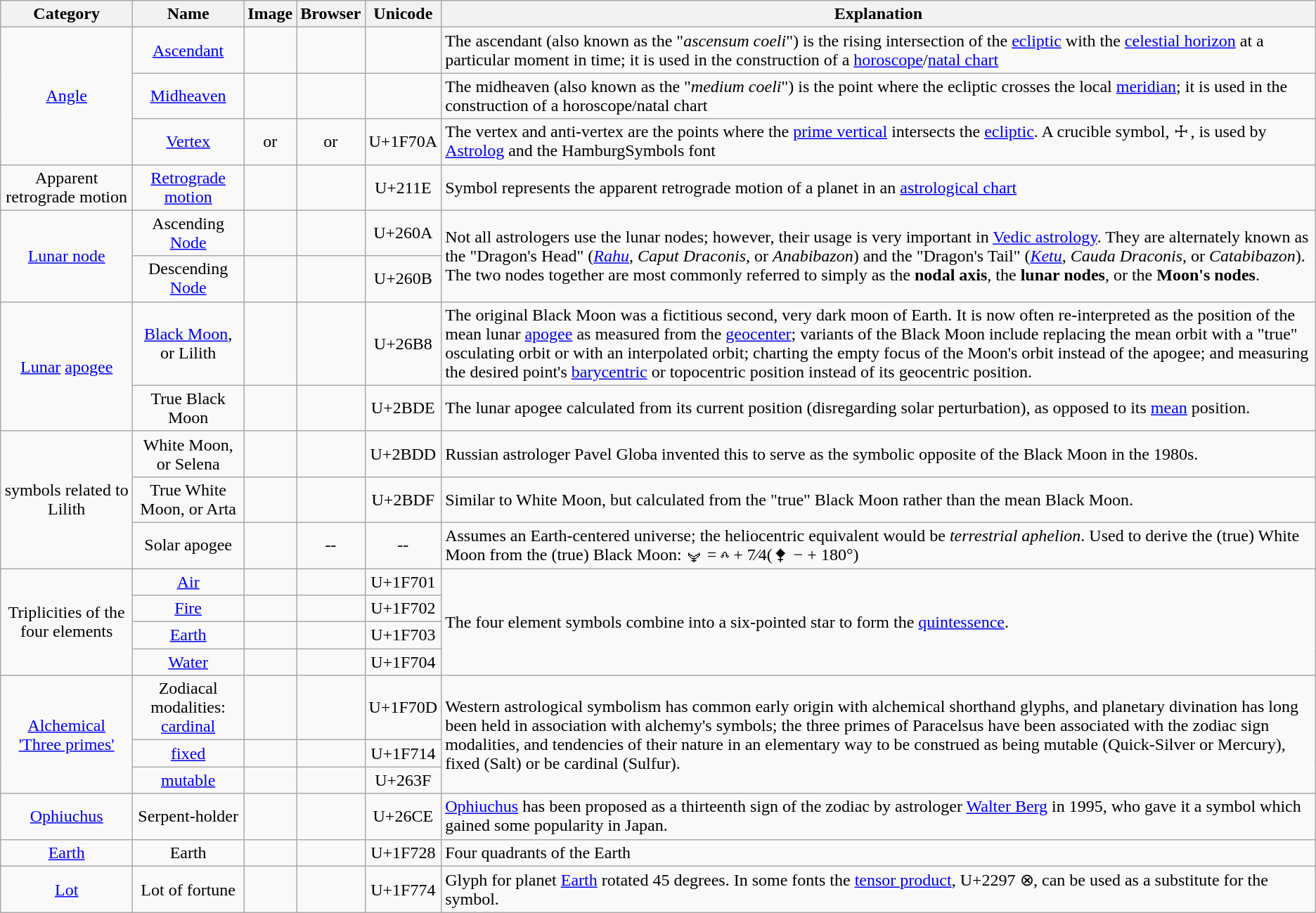<table class="wikitable skin-invert-image" style="text-align:center">
<tr>
<th>Category</th>
<th>Name</th>
<th>Image</th>
<th>Browser</th>
<th>Unicode</th>
<th>Explanation</th>
</tr>
<tr>
<td rowspan="3"><a href='#'>Angle</a></td>
<td><a href='#'>Ascendant</a></td>
<td></td>
<td></td>
<td></td>
<td style="text-align: left;">The ascendant (also known as the "<em>ascensum coeli</em>") is the rising intersection of the <a href='#'>ecliptic</a> with the <a href='#'>celestial horizon</a> at a particular moment in time; it is used in the construction of a <a href='#'>horoscope</a>/<a href='#'>natal chart</a></td>
</tr>
<tr>
<td><a href='#'>Midheaven</a></td>
<td></td>
<td></td>
<td></td>
<td style="text-align: left;">The midheaven (also known as the "<em>medium coeli</em>") is the point where the ecliptic crosses the local <a href='#'>meridian</a>; it is used in the construction of a horoscope/natal chart</td>
</tr>
<tr>
<td><a href='#'>Vertex</a></td>
<td> or </td>
<td> or </td>
<td>U+1F70A</td>
<td style="text-align: left;">The vertex and anti-vertex are the points where the <a href='#'>prime vertical</a> intersects the <a href='#'>ecliptic</a>. A crucible symbol, 🜊, is used by <a href='#'>Astrolog</a> and the HamburgSymbols font</td>
</tr>
<tr>
<td>Apparent retrograde motion</td>
<td><a href='#'>Retrograde motion</a></td>
<td></td>
<td></td>
<td>U+211E</td>
<td style="text-align: left;">Symbol represents the apparent retrograde motion of a planet in an <a href='#'>astrological chart</a></td>
</tr>
<tr>
<td rowspan="2"><a href='#'>Lunar node</a></td>
<td>Ascending <a href='#'>Node</a></td>
<td></td>
<td></td>
<td>U+260A</td>
<td rowspan="2" style="text-align: left;">Not all astrologers use the lunar nodes; however, their usage is very important in <a href='#'>Vedic astrology</a>. They are alternately known as the "Dragon's Head" (<em><a href='#'>Rahu</a></em>, <em>Caput Draconis</em>, or <em>Anabibazon</em>) and the "Dragon's Tail" (<em><a href='#'>Ketu</a></em>, <em>Cauda Draconis</em>, or <em>Catabibazon</em>). The two nodes together are most commonly referred to simply as the <strong>nodal axis</strong>, the <strong>lunar nodes</strong>, or the <strong>Moon's nodes</strong>.</td>
</tr>
<tr>
<td>Descending <a href='#'>Node</a></td>
<td></td>
<td></td>
<td>U+260B</td>
</tr>
<tr>
<td rowspan="2"><a href='#'>Lunar</a> <a href='#'>apogee</a></td>
<td><a href='#'>Black Moon</a>, or Lilith</td>
<td></td>
<td></td>
<td>U+26B8</td>
<td style="text-align: left;">The original Black Moon was a fictitious second, very dark moon of Earth. It is now often re-interpreted as the position of the mean lunar <a href='#'>apogee</a> as measured from the <a href='#'>geocenter</a>; variants of the Black Moon include replacing the mean orbit with a "true" osculating orbit or with an interpolated orbit; charting the empty focus of the Moon's orbit instead of the apogee; and measuring the desired point's <a href='#'>barycentric</a> or topocentric position instead of its geocentric position.</td>
</tr>
<tr>
<td>True Black Moon</td>
<td></td>
<td></td>
<td>U+2BDE</td>
<td style="text-align: left;">The lunar apogee calculated from its current position (disregarding solar perturbation), as opposed to its <a href='#'>mean</a> position.</td>
</tr>
<tr>
<td rowspan="3">symbols related to Lilith</td>
<td>White Moon, or Selena</td>
<td></td>
<td></td>
<td>U+2BDD</td>
<td style="text-align: left;">Russian astrologer Pavel Globa invented this to serve as the symbolic opposite of the Black Moon in the 1980s.</td>
</tr>
<tr>
<td>True White Moon, or Arta</td>
<td></td>
<td></td>
<td>U+2BDF</td>
<td style="text-align: left;">Similar to White Moon, but calculated from the "true" Black Moon rather than the mean Black Moon.</td>
</tr>
<tr>
<td>Solar apogee</td>
<td></td>
<td>--</td>
<td>--</td>
<td style="text-align: left;">Assumes an Earth-centered universe; the heliocentric equivalent would be <em>terrestrial aphelion</em>. Used to derive the (true) White Moon from the (true) Black Moon: ⯟ = ☊ + 7⁄4(⯞ −  + 180°)</td>
</tr>
<tr>
<td rowspan="4">Triplicities of the four elements</td>
<td><a href='#'>Air</a></td>
<td></td>
<td></td>
<td>U+1F701</td>
<td rowspan="4" style="text-align: left;">The four element symbols combine into a six-pointed star to form the <a href='#'>quintessence</a>.</td>
</tr>
<tr>
<td><a href='#'>Fire</a></td>
<td></td>
<td></td>
<td>U+1F702</td>
</tr>
<tr>
<td><a href='#'>Earth</a></td>
<td></td>
<td></td>
<td>U+1F703</td>
</tr>
<tr>
<td><a href='#'>Water</a></td>
<td></td>
<td></td>
<td>U+1F704</td>
</tr>
<tr>
<td rowspan="3"><a href='#'>Alchemical 'Three primes'</a></td>
<td>Zodiacal modalities:<br><a href='#'>cardinal</a></td>
<td></td>
<td></td>
<td>U+1F70D</td>
<td rowspan="3" style="text-align: left;">Western astrological symbolism has common early origin with alchemical shorthand glyphs, and planetary divination has long been held in association with alchemy's symbols; the three primes of Paracelsus have been associated with the zodiac sign modalities, and tendencies of their nature in an elementary way to be construed as being mutable (Quick-Silver or Mercury), fixed (Salt) or be cardinal (Sulfur).</td>
</tr>
<tr>
<td><a href='#'>fixed</a></td>
<td></td>
<td></td>
<td>U+1F714</td>
</tr>
<tr>
<td><a href='#'>mutable</a></td>
<td></td>
<td></td>
<td>U+263F</td>
</tr>
<tr>
<td><a href='#'>Ophiuchus</a></td>
<td>Serpent-holder</td>
<td></td>
<td></td>
<td>U+26CE</td>
<td style="text-align: left;"><a href='#'>Ophiuchus</a> has been proposed as a thirteenth sign of the zodiac by astrologer <a href='#'>Walter Berg</a> in 1995, who gave it a symbol which gained some popularity in Japan.</td>
</tr>
<tr>
<td><a href='#'>Earth</a></td>
<td>Earth</td>
<td></td>
<td></td>
<td>U+1F728</td>
<td style="text-align: left;">Four quadrants of the Earth</td>
</tr>
<tr>
<td><a href='#'>Lot</a></td>
<td>Lot of fortune</td>
<td></td>
<td></td>
<td>U+1F774</td>
<td style="text-align: left;">Glyph for planet <a href='#'>Earth</a> rotated 45 degrees. In some fonts the <a href='#'>tensor product</a>, U+2297 ⊗, can be used as a substitute for the symbol.</td>
</tr>
</table>
